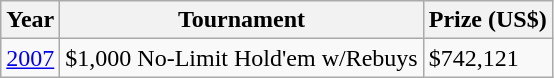<table class="wikitable">
<tr>
<th>Year</th>
<th>Tournament</th>
<th>Prize (US$)</th>
</tr>
<tr>
<td><a href='#'>2007</a></td>
<td>$1,000 No-Limit Hold'em w/Rebuys</td>
<td>$742,121</td>
</tr>
</table>
